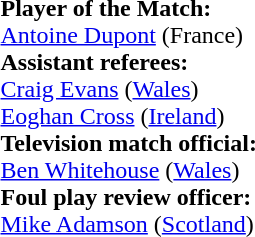<table style="width:100%">
<tr>
<td><br><strong>Player of the Match:</strong>
<br><a href='#'>Antoine Dupont</a> (France)<br><strong>Assistant referees:</strong>
<br><a href='#'>Craig Evans</a> (<a href='#'>Wales</a>)
<br><a href='#'>Eoghan Cross</a> (<a href='#'>Ireland</a>)
<br><strong>Television match official:</strong>
<br><a href='#'>Ben Whitehouse</a> (<a href='#'>Wales</a>)
<br><strong>Foul play review officer:</strong>
<br><a href='#'>Mike Adamson</a> (<a href='#'>Scotland</a>)</td>
</tr>
</table>
